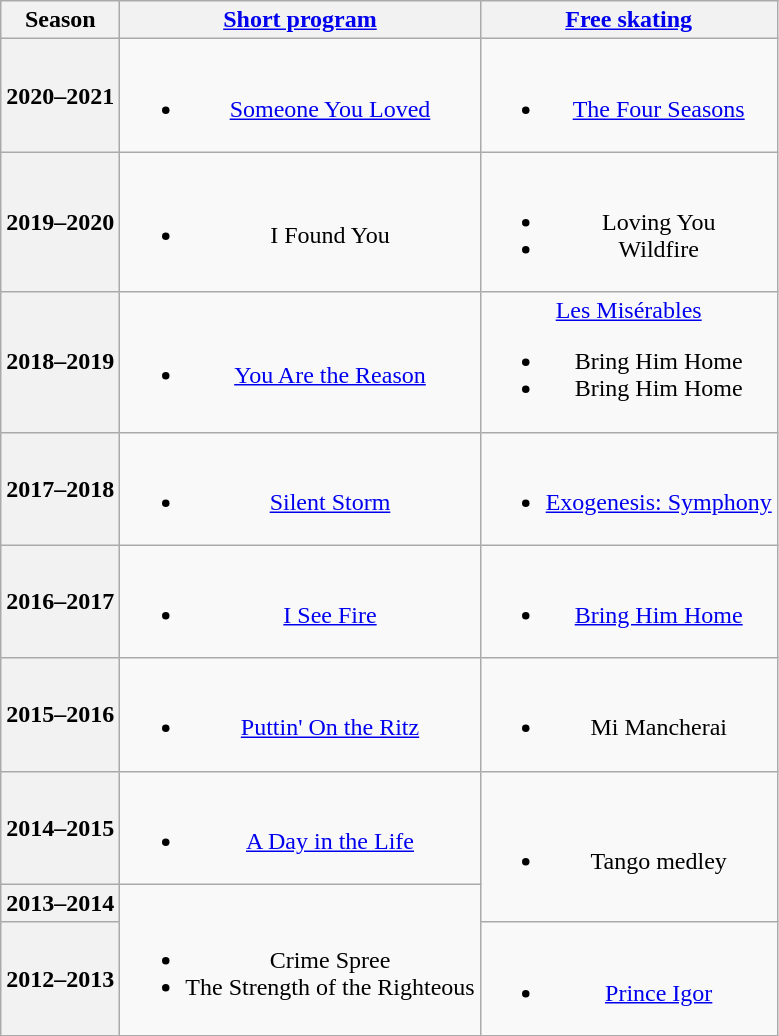<table class=wikitable style=text-align:center>
<tr>
<th>Season</th>
<th><a href='#'>Short program</a></th>
<th><a href='#'>Free skating</a></th>
</tr>
<tr>
<th>2020–2021 <br></th>
<td><br><ul><li><a href='#'>Someone You Loved</a> <br></li></ul></td>
<td><br><ul><li><a href='#'>The Four Seasons</a> <br></li></ul></td>
</tr>
<tr>
<th>2019–2020 <br> </th>
<td><br><ul><li>I Found You <br></li></ul></td>
<td><br><ul><li>Loving You <br></li><li>Wildfire <br></li></ul></td>
</tr>
<tr>
<th>2018–2019 <br> </th>
<td><br><ul><li><a href='#'>You Are the Reason</a> <br></li></ul></td>
<td><a href='#'>Les Misérables</a><br><ul><li>Bring Him Home <br></li><li>Bring Him Home <br></li></ul></td>
</tr>
<tr>
<th>2017–2018 <br> </th>
<td><br><ul><li><a href='#'>Silent Storm</a> <br></li></ul></td>
<td><br><ul><li><a href='#'>Exogenesis: Symphony</a> <br></li></ul></td>
</tr>
<tr>
<th>2016–2017 <br> </th>
<td><br><ul><li><a href='#'>I See Fire</a> <br></li></ul></td>
<td><br><ul><li><a href='#'>Bring Him Home</a> <br></li></ul></td>
</tr>
<tr>
<th>2015–2016 <br> </th>
<td><br><ul><li><a href='#'>Puttin' On the Ritz</a> <br></li></ul></td>
<td><br><ul><li>Mi Mancherai <br></li></ul></td>
</tr>
<tr>
<th>2014–2015 <br> </th>
<td><br><ul><li><a href='#'>A Day in the Life</a> <br></li></ul></td>
<td rowspan=2><br><ul><li>Tango medley <br></li></ul></td>
</tr>
<tr>
<th>2013–2014 <br> </th>
<td rowspan=2><br><ul><li>Crime Spree <br></li><li>The Strength of the Righteous <br></li></ul></td>
</tr>
<tr>
<th>2012–2013 <br> </th>
<td><br><ul><li><a href='#'>Prince Igor</a> <br></li></ul></td>
</tr>
</table>
